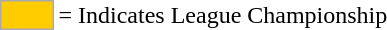<table>
<tr>
<td style="background-color:#FFCC00; border:1px solid #aaaaaa; width:2em;"></td>
<td>= Indicates League Championship</td>
</tr>
</table>
